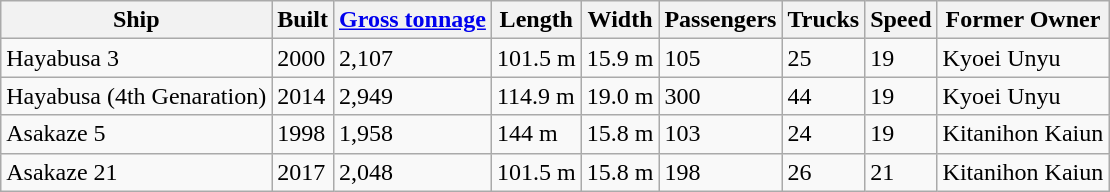<table class="wikitable">
<tr>
<th>Ship</th>
<th>Built</th>
<th><a href='#'>Gross tonnage</a></th>
<th>Length</th>
<th>Width</th>
<th>Passengers</th>
<th>Trucks</th>
<th>Speed</th>
<th>Former Owner</th>
</tr>
<tr>
<td>Hayabusa 3</td>
<td>2000</td>
<td>2,107</td>
<td>101.5 m</td>
<td>15.9 m</td>
<td>105</td>
<td>25</td>
<td>19</td>
<td>Kyoei Unyu</td>
</tr>
<tr>
<td>Hayabusa (4th Genaration)</td>
<td>2014</td>
<td>2,949</td>
<td>114.9 m</td>
<td>19.0 m</td>
<td>300</td>
<td>44</td>
<td>19</td>
<td>Kyoei Unyu</td>
</tr>
<tr>
<td>Asakaze 5</td>
<td>1998</td>
<td>1,958</td>
<td>144 m</td>
<td>15.8 m</td>
<td>103</td>
<td>24</td>
<td>19</td>
<td>Kitanihon Kaiun</td>
</tr>
<tr>
<td>Asakaze 21</td>
<td>2017</td>
<td>2,048</td>
<td>101.5 m</td>
<td>15.8 m</td>
<td>198</td>
<td>26</td>
<td>21</td>
<td>Kitanihon Kaiun</td>
</tr>
</table>
